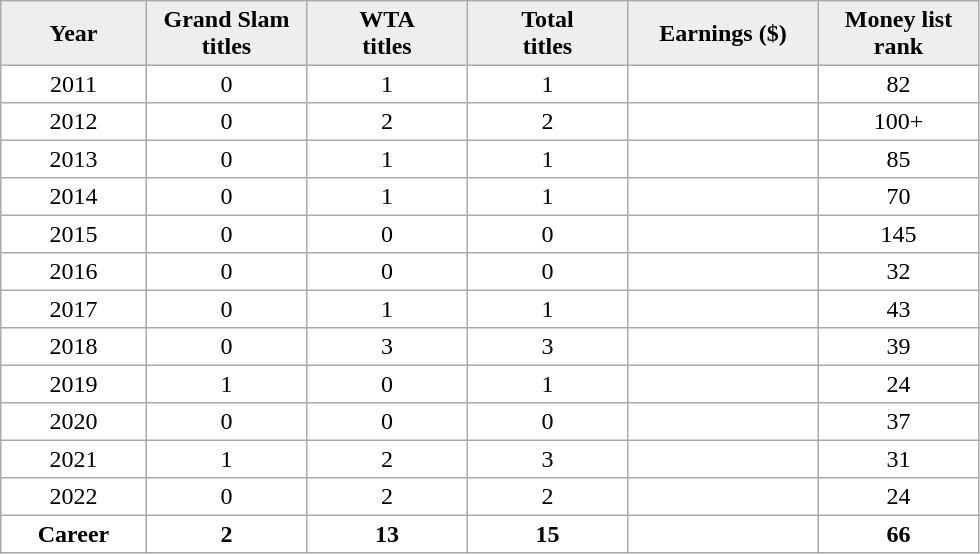<table cellpadding=3 cellspacing=0 border=1 style=border:#aaa;solid:1px;border-collapse:collapse;text-align:center;>
<tr style=background:#eee;font-weight:bold>
<td width="90">Year</td>
<td width="100">Grand Slam <br>titles</td>
<td width="100">WTA <br>titles</td>
<td width="100">Total <br>titles</td>
<td width="120">Earnings ($)</td>
<td width="100">Money list rank</td>
</tr>
<tr>
<td>2011</td>
<td>0</td>
<td>1</td>
<td>1</td>
<td align="right"></td>
<td>82</td>
</tr>
<tr>
<td>2012</td>
<td>0</td>
<td>2</td>
<td>2</td>
<td align="right"></td>
<td>100+</td>
</tr>
<tr>
<td>2013</td>
<td>0</td>
<td>1</td>
<td>1</td>
<td align="right"></td>
<td>85</td>
</tr>
<tr>
<td>2014</td>
<td>0</td>
<td>1</td>
<td>1</td>
<td align="right"></td>
<td>70</td>
</tr>
<tr>
<td>2015</td>
<td>0</td>
<td>0</td>
<td>0</td>
<td align="right"></td>
<td>145</td>
</tr>
<tr>
<td>2016</td>
<td>0</td>
<td>0</td>
<td>0</td>
<td align="right"></td>
<td>32</td>
</tr>
<tr>
<td>2017</td>
<td>0</td>
<td>1</td>
<td>1</td>
<td align="right"></td>
<td>43</td>
</tr>
<tr>
<td>2018</td>
<td>0</td>
<td>3</td>
<td>3</td>
<td align="right"></td>
<td>39</td>
</tr>
<tr>
<td>2019</td>
<td>1</td>
<td>0</td>
<td>1</td>
<td align="right"></td>
<td>24</td>
</tr>
<tr>
<td>2020</td>
<td>0</td>
<td>0</td>
<td>0</td>
<td align="right"></td>
<td>37</td>
</tr>
<tr>
<td>2021</td>
<td>1</td>
<td>2</td>
<td>3</td>
<td align="right"></td>
<td>31</td>
</tr>
<tr>
<td>2022</td>
<td>0</td>
<td>2</td>
<td>2</td>
<td align="right"></td>
<td>24</td>
</tr>
<tr style="font-weight:bold;">
<td>Career</td>
<td>2</td>
<td>13</td>
<td>15</td>
<td align="right"></td>
<td>66</td>
</tr>
</table>
